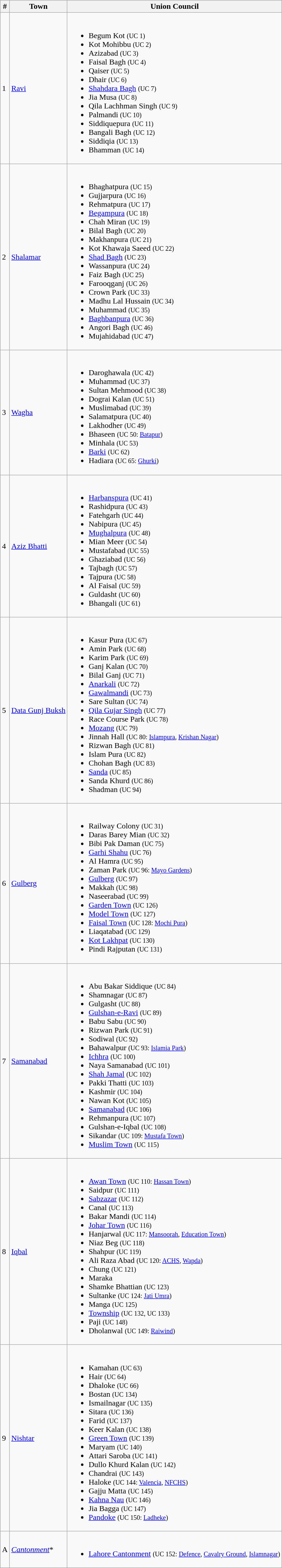<table class="wikitable">
<tr>
<th>#</th>
<th>Town</th>
<th>Union Council</th>
</tr>
<tr>
<td>1</td>
<td><a href='#'>Ravi</a></td>
<td><br><ul><li>Begum Kot <small>(UC 1)</small></li><li>Kot Mohibbu <small>(UC 2)</small></li><li>Azizabad <small>(UC 3)</small></li><li>Faisal Bagh <small>(UC 4)</small></li><li>Qaiser <small>(UC 5)</small></li><li>Dhair <small>(UC 6)</small></li><li><a href='#'>Shahdara Bagh</a> <small>(UC 7)</small></li><li>Jia Musa <small>(UC 8)</small></li><li>Qila Lachhman Singh <small>(UC 9)</small></li><li>Palmandi <small>(UC 10)</small></li><li>Siddiquepura <small>(UC 11)</small></li><li>Bangali Bagh <small>(UC 12)</small></li><li>Siddiqia <small>(UC 13)</small></li><li>Bhamman <small>(UC 14)</small></li></ul></td>
</tr>
<tr>
<td>2</td>
<td><a href='#'>Shalamar</a></td>
<td><br><ul><li>Bhaghatpura <small>(UC 15)</small></li><li>Gujjarpura <small>(UC 16)</small></li><li>Rehmatpura <small>(UC 17)</small></li><li><a href='#'>Begampura</a> <small>(UC 18)</small></li><li>Chah Miran <small>(UC 19)</small></li><li>Bilal Bagh <small>(UC 20)</small></li><li>Makhanpura <small>(UC 21)</small></li><li>Kot Khawaja Saeed <small>(UC 22)</small></li><li><a href='#'>Shad Bagh</a> <small>(UC 23)</small></li><li>Wassanpura <small>(UC 24)</small></li><li>Faiz Bagh <small>(UC 25)</small></li><li>Farooqganj <small>(UC 26)</small></li><li>Crown Park <small>(UC 33)</small></li><li>Madhu Lal Hussain <small>(UC 34)</small></li><li>Muhammad <small>(UC 35)</small></li><li><a href='#'>Baghbanpura</a> <small>(UC 36)</small></li><li>Angori Bagh <small>(UC 46)</small></li><li>Mujahidabad <small>(UC 47)</small></li></ul></td>
</tr>
<tr>
<td>3</td>
<td><a href='#'>Wagha</a></td>
<td><br><ul><li>Daroghawala <small>(UC 42)</small></li><li>Muhammad <small>(UC 37)</small></li><li>Sultan Mehmood <small>(UC 38)</small></li><li>Dograi Kalan <small>(UC 51)</small></li><li>Muslimabad <small>(UC 39)</small></li><li>Salamatpura <small>(UC 40)</small></li><li>Lakhodher <small>(UC 49)</small></li><li>Bhaseen <small>(UC 50: <a href='#'>Batapur</a>)</small></li><li>Minhala <small>(UC 53)</small></li><li><a href='#'>Barki</a> <small>(UC 62)</small></li><li>Hadiara <small>(UC 65: <a href='#'>Ghurki</a>)</small></li></ul></td>
</tr>
<tr>
<td>4</td>
<td><a href='#'>Aziz Bhatti</a></td>
<td><br><ul><li><a href='#'>Harbanspura</a> <small>(UC 41)</small></li><li>Rashidpura <small>(UC 43)</small></li><li>Fatehgarh  <small>(UC 44)</small></li><li>Nabipura <small>(UC 45)</small></li><li><a href='#'>Mughalpura</a> <small>(UC 48)</small></li><li>Mian Meer <small>(UC 54)</small></li><li>Mustafabad <small>(UC 55)</small></li><li>Ghaziabad <small>(UC 56)</small></li><li>Tajbagh <small>(UC 57)</small></li><li>Tajpura <small>(UC 58)</small></li><li>Al Faisal <small>(UC 59)</small></li><li>Guldasht <small>(UC 60)</small></li><li>Bhangali <small>(UC 61)</small></li></ul></td>
</tr>
<tr>
<td>5</td>
<td><a href='#'>Data Gunj Buksh</a></td>
<td><br><ul><li>Kasur Pura <small>(UC 67)</small></li><li>Amin Park <small>(UC 68)</small></li><li>Karim Park <small>(UC 69)</small></li><li>Ganj Kalan <small>(UC 70)</small></li><li>Bilal Ganj <small>(UC 71)</small></li><li><a href='#'>Anarkali</a> <small>(UC 72)</small></li><li><a href='#'>Gawalmandi</a> <small>(UC 73)</small></li><li>Sare Sultan <small>(UC 74)</small></li><li><a href='#'>Qila Gujar Singh</a> <small>(UC 77)</small></li><li>Race Course Park <small>(UC 78)</small></li><li><a href='#'>Mozang</a> <small>(UC 79)</small></li><li>Jinnah Hall <small>(UC 80: <a href='#'>Islampura</a>, <a href='#'>Krishan Nagar</a>)</small></li><li>Rizwan Bagh <small>(UC 81)</small></li><li>Islam Pura <small>(UC 82)</small></li><li>Chohan Bagh <small>(UC 83)</small></li><li><a href='#'>Sanda</a> <small>(UC 85)</small></li><li>Sanda Khurd <small>(UC 86)</small></li><li>Shadman <small>(UC 94)</small></li></ul></td>
</tr>
<tr>
<td>6</td>
<td><a href='#'>Gulberg</a></td>
<td><br><ul><li>Railway Colony <small>(UC 31)</small></li><li>Daras Barey Mian <small>(UC 32)</small></li><li>Bibi Pak Daman <small>(UC 75)</small></li><li><a href='#'>Garhi Shahu</a> <small>(UC 76)</small></li><li>Al Hamra <small>(UC 95)</small></li><li>Zaman Park <small>(UC 96: <a href='#'>Mayo Gardens</a>)</small></li><li><a href='#'>Gulberg</a> <small>(UC 97)</small></li><li>Makkah <small>(UC 98)</small></li><li>Naseerabad <small>(UC 99)</small></li><li><a href='#'>Garden Town</a> <small>(UC 126)</small></li><li><a href='#'>Model Town</a> <small>(UC 127)</small></li><li><a href='#'>Faisal Town</a> <small>(UC 128: <a href='#'>Mochi Pura</a>)</small></li><li>Liaqatabad <small>(UC 129)</small></li><li><a href='#'>Kot Lakhpat</a> <small>(UC 130)</small></li><li>Pindi Rajputan <small>(UC 131)</small></li></ul></td>
</tr>
<tr>
<td>7</td>
<td><a href='#'>Samanabad</a></td>
<td><br><ul><li>Abu Bakar Siddique <small>(UC 84)</small></li><li>Shamnagar <small>(UC 87)</small></li><li>Gulgasht <small>(UC 88)</small></li><li><a href='#'>Gulshan-e-Ravi</a> <small>(UC 89)</small></li><li>Babu Sabu <small>(UC 90)</small></li><li>Rizwan Park <small>(UC 91)</small></li><li>Sodiwal <small>(UC 92)</small></li><li>Bahawalpur <small>(UC 93: <a href='#'>Islamia Park</a>)</small></li><li><a href='#'>Ichhra</a> <small>(UC 100)</small></li><li>Naya Samanabad <small>(UC 101)</small></li><li><a href='#'>Shah Jamal</a> <small>(UC 102)</small></li><li>Pakki Thatti <small>(UC 103)</small></li><li>Kashmir <small>(UC 104)</small></li><li>Nawan Kot <small>(UC 105)</small></li><li><a href='#'>Samanabad</a> <small>(UC 106)</small></li><li>Rehmanpura <small>(UC 107)</small></li><li>Gulshan-e-Iqbal <small>(UC 108)</small></li><li>Sikandar <small>(UC 109: <a href='#'>Mustafa Town</a>)</small></li><li><a href='#'>Muslim Town</a> <small>(UC 115)</small></li></ul></td>
</tr>
<tr>
<td>8</td>
<td><a href='#'>Iqbal</a></td>
<td><br><ul><li><a href='#'>Awan Town</a> <small>(UC 110: <a href='#'>Hassan Town</a>)</small></li><li>Saidpur <small>(UC 111)</small></li><li><a href='#'>Sabzazar</a> <small>(UC 112)</small></li><li>Canal <small>(UC 113)</small></li><li>Bakar Mandi <small>(UC 114)</small></li><li><a href='#'>Johar Town</a> <small>(UC 116)</small></li><li>Hanjarwal <small>(UC 117: <a href='#'>Mansoorah</a>, <a href='#'>Education Town</a>)</small></li><li>Niaz Beg <small>(UC 118)</small></li><li>Shahpur <small>(UC 119)</small></li><li>Ali Raza Abad <small>(UC 120: <a href='#'>ACHS</a>, <a href='#'>Wapda</a>)</small></li><li>Chung <small>(UC 121)</small></li><li>Maraka <small></small></li><li>Shamke Bhattian <small>(UC 123)</small></li><li>Sultanke <small>(UC 124: <a href='#'>Jati Umra</a>)</small></li><li>Manga <small>(UC 125)</small></li><li><a href='#'>Township</a> <small>(UC 132, UC 133)</small></li><li>Paji <small>(UC 148)</small></li><li>Dholanwal <small>(UC 149: <a href='#'>Raiwind</a>)</small></li></ul></td>
</tr>
<tr>
<td>9</td>
<td><a href='#'>Nishtar</a></td>
<td><br><ul><li>Kamahan <small>(UC 63)</small></li><li>Hair <small>(UC 64)</small></li><li>Dhaloke <small>(UC 66)</small></li><li>Bostan <small>(UC 134)</small></li><li>Ismailnagar <small>(UC 135)</small></li><li>Sitara <small>(UC 136)</small></li><li>Farid <small>(UC 137)</small></li><li>Keer Kalan <small>(UC 138)</small></li><li><a href='#'>Green Town</a> <small>(UC 139)</small></li><li>Maryam <small>(UC 140)</small></li><li>Attari Saroba <small>(UC 141)</small></li><li>Dullo Khurd Kalan <small>(UC 142)</small></li><li>Chandrai <small>(UC 143)</small></li><li>Haloke <small>(UC 144: <a href='#'>Valencia</a>, <a href='#'>NFCHS</a>)</small></li><li>Gajju Matta <small>(UC 145)</small></li><li><a href='#'>Kahna Nau</a> <small>(UC 146)</small></li><li>Jia Bagga <small>(UC 147)</small></li><li><a href='#'>Pandoke</a> <small>(UC 150: <a href='#'>Ladheke</a>)</small></li></ul></td>
</tr>
<tr>
<td>A</td>
<td><em><a href='#'>Cantonment</a></em>*</td>
<td><br><ul><li><a href='#'>Lahore Cantonment</a> <small>(UC 152: <a href='#'>Defence</a>, <a href='#'>Cavalry Ground</a>, <a href='#'>Islamnagar</a>)</small></li></ul></td>
</tr>
</table>
